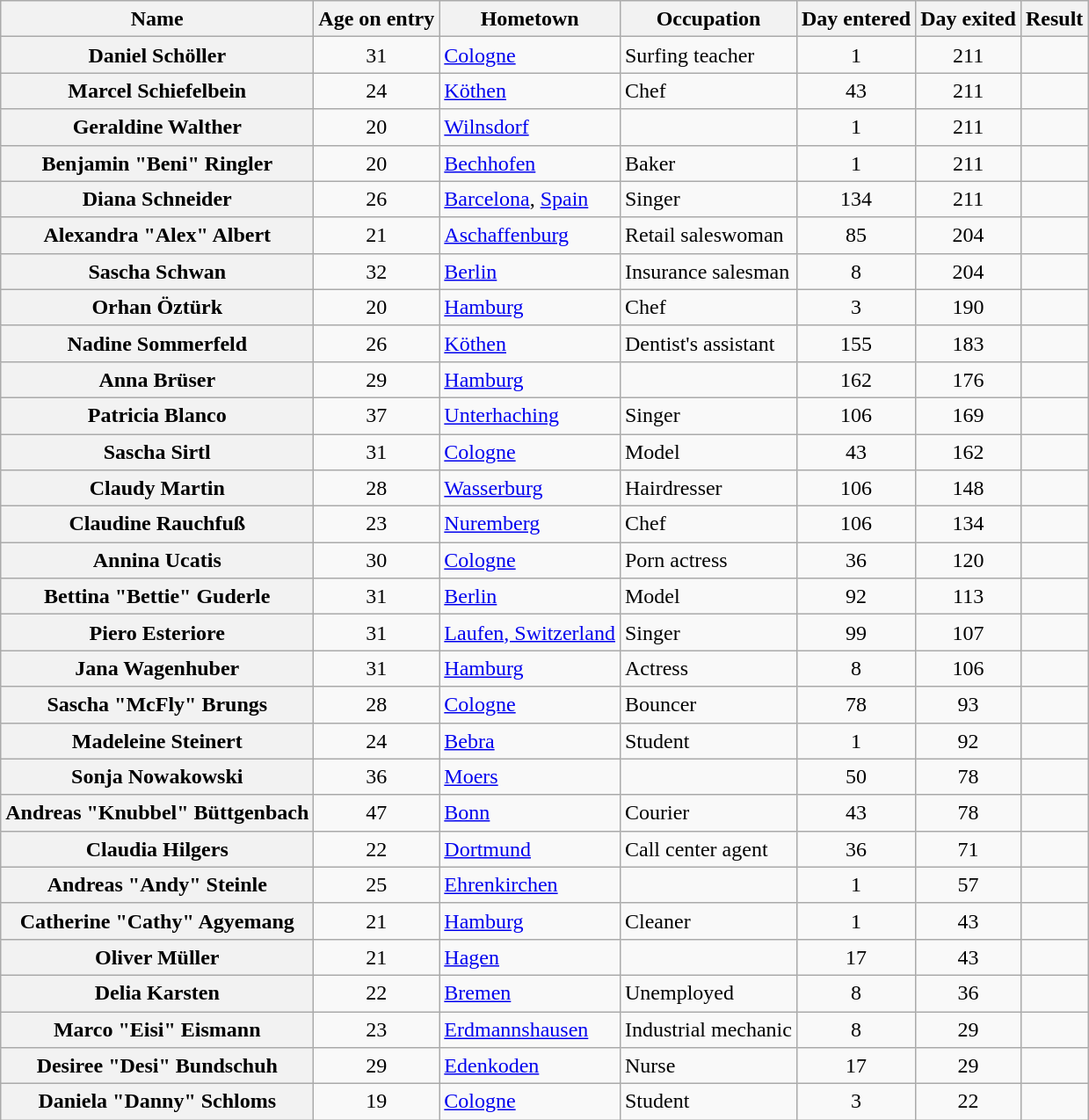<table class="wikitable sortable" style="text-align:left; line-height:20px; width:auto;">
<tr>
<th scope="col">Name</th>
<th scope="col">Age on entry</th>
<th scope="col">Hometown</th>
<th scope="col">Occupation</th>
<th scope="col">Day entered</th>
<th scope="col">Day exited</th>
<th scope="col">Result</th>
</tr>
<tr>
<th scope="row">Daniel Schöller</th>
<td align="center">31</td>
<td><a href='#'>Cologne</a></td>
<td>Surfing teacher</td>
<td align="center">1</td>
<td align="center">211</td>
<td></td>
</tr>
<tr>
<th scope="row">Marcel Schiefelbein</th>
<td align="center">24</td>
<td><a href='#'>Köthen</a></td>
<td>Chef</td>
<td align="center">43</td>
<td align="center">211</td>
<td></td>
</tr>
<tr>
<th scope=row>Geraldine Walther</th>
<td align=center>20</td>
<td><a href='#'>Wilnsdorf</a></td>
<td></td>
<td align="center">1</td>
<td align="center">211</td>
<td></td>
</tr>
<tr>
<th scope=row>Benjamin "Beni" Ringler</th>
<td align=center>20</td>
<td><a href='#'>Bechhofen</a></td>
<td>Baker</td>
<td align="center">1</td>
<td align="center">211</td>
<td></td>
</tr>
<tr>
<th scope=row>Diana Schneider</th>
<td align=center>26</td>
<td><a href='#'>Barcelona</a>, <a href='#'>Spain</a></td>
<td>Singer</td>
<td align="center">134</td>
<td align="center">211</td>
<td></td>
</tr>
<tr>
<th scope=row>Alexandra "Alex" Albert</th>
<td align=center>21</td>
<td><a href='#'>Aschaffenburg</a></td>
<td>Retail saleswoman</td>
<td align="center">85</td>
<td align="center">204</td>
<td></td>
</tr>
<tr>
<th scope=row>Sascha Schwan</th>
<td align=center>32</td>
<td><a href='#'>Berlin</a></td>
<td>Insurance salesman</td>
<td align="center">8</td>
<td align="center">204</td>
<td></td>
</tr>
<tr>
<th scope=row>Orhan Öztürk</th>
<td align=center>20</td>
<td><a href='#'>Hamburg</a></td>
<td>Chef</td>
<td align="center">3</td>
<td align="center">190</td>
<td></td>
</tr>
<tr>
<th scope=row>Nadine Sommerfeld</th>
<td align=center>26</td>
<td><a href='#'>Köthen</a></td>
<td>Dentist's assistant</td>
<td align="center">155</td>
<td align="center">183</td>
<td></td>
</tr>
<tr>
<th scope=row>Anna Brüser</th>
<td align=center>29</td>
<td><a href='#'>Hamburg</a></td>
<td></td>
<td align="center">162</td>
<td align="center">176</td>
<td></td>
</tr>
<tr>
<th scope=row>Patricia Blanco</th>
<td align=center>37</td>
<td><a href='#'>Unterhaching</a></td>
<td>Singer</td>
<td align="center">106</td>
<td align="center">169</td>
<td></td>
</tr>
<tr>
<th scope=row>Sascha Sirtl</th>
<td align=center>31</td>
<td><a href='#'>Cologne</a></td>
<td>Model</td>
<td align="center">43</td>
<td align="center">162</td>
<td></td>
</tr>
<tr>
<th scope=row>Claudy Martin</th>
<td align=center>28</td>
<td><a href='#'>Wasserburg</a></td>
<td>Hairdresser</td>
<td align="center">106</td>
<td align="center">148</td>
<td></td>
</tr>
<tr>
<th scope=row>Claudine Rauchfuß</th>
<td align=center>23</td>
<td><a href='#'>Nuremberg</a></td>
<td>Chef</td>
<td align="center">106</td>
<td align="center">134</td>
<td></td>
</tr>
<tr>
<th scope=row>Annina Ucatis</th>
<td align=center>30</td>
<td><a href='#'>Cologne</a></td>
<td>Porn actress</td>
<td align="center">36</td>
<td align="center">120</td>
<td></td>
</tr>
<tr>
<th scope=row>Bettina "Bettie" Guderle</th>
<td align=center>31</td>
<td><a href='#'>Berlin</a></td>
<td>Model</td>
<td align="center">92</td>
<td align="center">113</td>
<td></td>
</tr>
<tr>
<th scope=row>Piero Esteriore</th>
<td align=center>31</td>
<td><a href='#'>Laufen, Switzerland</a></td>
<td>Singer</td>
<td align="center">99</td>
<td align="center">107</td>
<td></td>
</tr>
<tr>
<th scope=row>Jana Wagenhuber</th>
<td align=center>31</td>
<td><a href='#'>Hamburg</a></td>
<td>Actress</td>
<td align="center">8</td>
<td align="center">106</td>
<td></td>
</tr>
<tr>
<th scope=row>Sascha "McFly" Brungs</th>
<td align=center>28</td>
<td><a href='#'>Cologne</a></td>
<td>Bouncer</td>
<td align="center">78</td>
<td align="center">93</td>
<td></td>
</tr>
<tr>
<th scope=row>Madeleine Steinert</th>
<td align=center>24</td>
<td><a href='#'>Bebra</a></td>
<td>Student</td>
<td align="center">1</td>
<td align="center">92</td>
<td></td>
</tr>
<tr>
<th scope=row>Sonja Nowakowski</th>
<td align=center>36</td>
<td><a href='#'>Moers</a></td>
<td></td>
<td align="center">50</td>
<td align="center">78</td>
<td></td>
</tr>
<tr>
<th scope=row>Andreas "Knubbel" Büttgenbach</th>
<td align=center>47</td>
<td><a href='#'>Bonn</a></td>
<td>Courier</td>
<td align="center">43</td>
<td align="center">78</td>
<td></td>
</tr>
<tr>
<th scope=row>Claudia Hilgers</th>
<td align=center>22</td>
<td><a href='#'>Dortmund</a></td>
<td>Call center agent</td>
<td align="center">36</td>
<td align="center">71</td>
<td></td>
</tr>
<tr>
<th scope=row>Andreas "Andy" Steinle</th>
<td align=center>25</td>
<td><a href='#'>Ehrenkirchen</a></td>
<td></td>
<td align="center">1</td>
<td align="center">57</td>
<td></td>
</tr>
<tr>
<th scope=row>Catherine "Cathy" Agyemang</th>
<td align=center>21</td>
<td><a href='#'>Hamburg</a></td>
<td>Cleaner</td>
<td align="center">1</td>
<td align="center">43</td>
<td></td>
</tr>
<tr>
<th scope=row>Oliver Müller</th>
<td align=center>21</td>
<td><a href='#'>Hagen</a></td>
<td></td>
<td align="center">17</td>
<td align="center">43</td>
<td></td>
</tr>
<tr>
<th scope=row>Delia Karsten</th>
<td align=center>22</td>
<td><a href='#'>Bremen</a></td>
<td>Unemployed</td>
<td align="center">8</td>
<td align="center">36</td>
<td></td>
</tr>
<tr>
<th scope=row>Marco "Eisi" Eismann</th>
<td align=center>23</td>
<td><a href='#'>Erdmannshausen</a></td>
<td>Industrial mechanic</td>
<td align="center">8</td>
<td align="center">29</td>
<td></td>
</tr>
<tr>
<th scope=row>Desiree "Desi" Bundschuh</th>
<td align=center>29</td>
<td><a href='#'>Edenkoden</a></td>
<td>Nurse</td>
<td align="center">17</td>
<td align="center">29</td>
<td></td>
</tr>
<tr>
<th scope=row>Daniela "Danny" Schloms</th>
<td align=center>19</td>
<td><a href='#'>Cologne</a></td>
<td>Student</td>
<td align="center">3</td>
<td align="center">22</td>
<td></td>
</tr>
</table>
